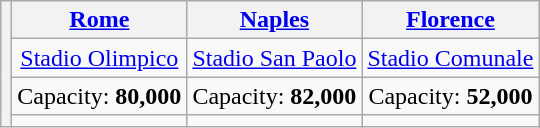<table class="wikitable" style="text-align:center">
<tr>
<th rowspan="4"></th>
<th><a href='#'>Rome</a></th>
<th><a href='#'>Naples</a></th>
<th><a href='#'>Florence</a></th>
</tr>
<tr>
<td><a href='#'>Stadio Olimpico</a></td>
<td><a href='#'>Stadio San Paolo</a></td>
<td><a href='#'>Stadio Comunale</a></td>
</tr>
<tr>
<td>Capacity: <strong>80,000</strong></td>
<td>Capacity: <strong>82,000</strong></td>
<td>Capacity: <strong>52,000</strong></td>
</tr>
<tr>
<td></td>
<td></td>
<td></td>
</tr>
</table>
